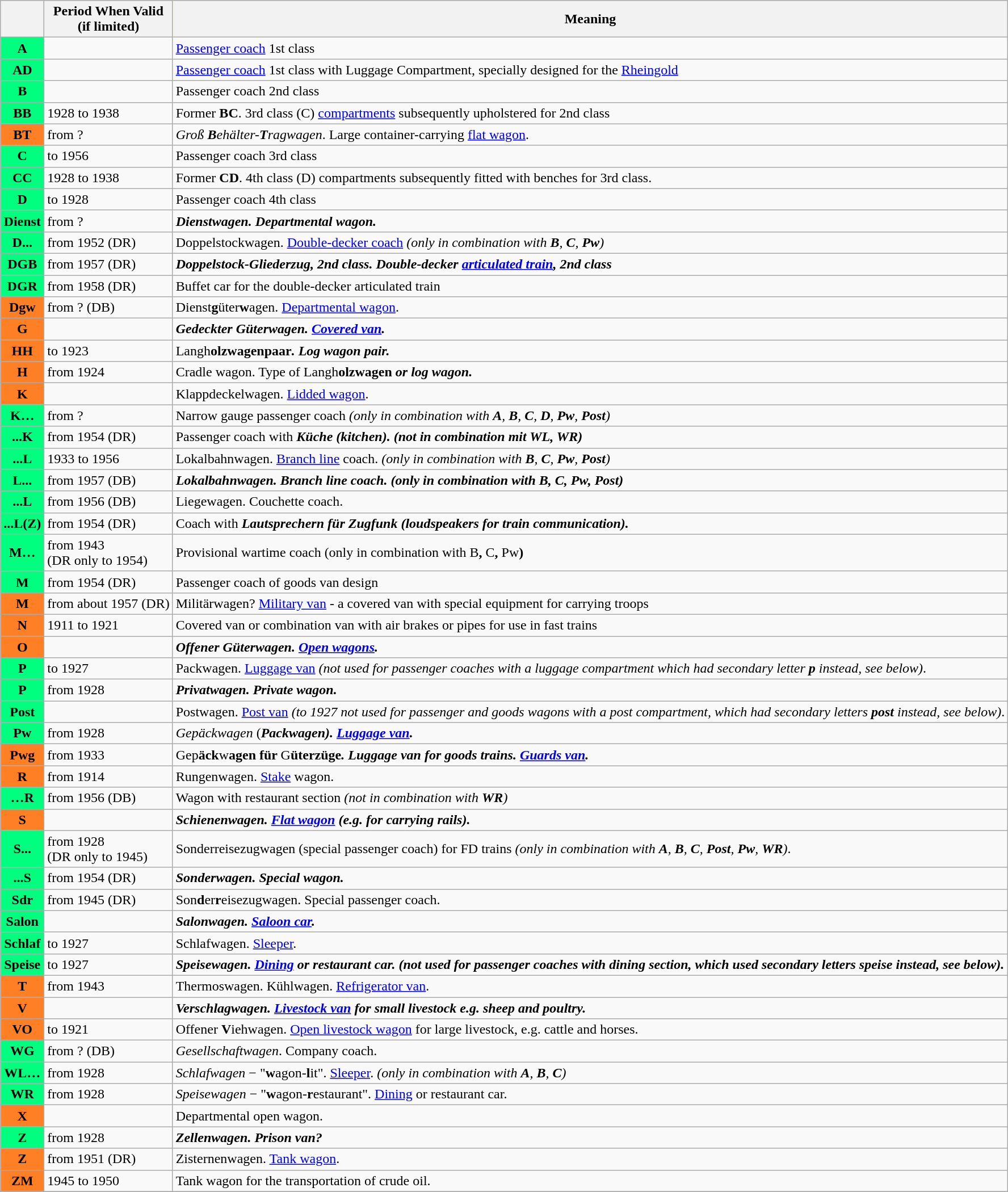<table class="wikitable">
<tr style="background:#FFF68F">
<th></th>
<th>Period When Valid<br>(if limited)</th>
<th>Meaning</th>
</tr>
<tr ---->
<th style="background:#00FF7F;">A</th>
<td></td>
<td><a href='#'>Passenger coach</a> 1st class</td>
</tr>
<tr ---->
<th style="background:#00FF7F;">AD</th>
<td></td>
<td><a href='#'>Passenger coach</a> 1st class with Luggage Compartment, specially designed for the <a href='#'>Rheingold</a></td>
</tr>
<tr ---->
<th style="background:#00FF7F;">B</th>
<td></td>
<td>Passenger coach 2nd class</td>
</tr>
<tr ---->
<th style="background:#00FF7F;">BB</th>
<td>1928 to 1938</td>
<td>Former <strong>BC</strong>. 3rd class (C) <a href='#'>compartments</a> subsequently upholstered for 2nd class</td>
</tr>
<tr ---->
<th style="background:#FF7F24;">BT</th>
<td>from ?</td>
<td><em>Groß <strong>B</strong>ehälter-<strong>T</strong>ragwagen</em>. Large container-carrying <a href='#'>flat wagon</a>.</td>
</tr>
<tr ---->
<th style="background:#00FF7F;">C</th>
<td>to 1956</td>
<td>Passenger coach 3rd class</td>
</tr>
<tr ---->
<th style="background:#00FF7F;">CC</th>
<td>1928 to 1938</td>
<td>Former <strong>CD</strong>. 4th class (D) compartments subsequently fitted with benches for 3rd class.</td>
</tr>
<tr ---->
<th style="background:#00FF7F;">D</th>
<td>to 1928</td>
<td>Passenger coach 4th class</td>
</tr>
<tr ---->
<th style="background:#00FF7F;">Dienst</th>
<td>from ?</td>
<td><strong><em>Dienst<strong>wagen<em>. Departmental wagon.</td>
</tr>
<tr ---->
<th style="background:#00FF7F;">D...</th>
<td>from 1952 (DR)</td>
<td></em></strong>D</strong>oppelstockwagen</em>. <a href='#'>Double-decker coach</a> <em>(only in combination with <strong>B</strong>, <strong>C</strong>, <strong>Pw</strong>)</em></td>
</tr>
<tr ---->
<th style="background:#00FF7F;">DGB</th>
<td>from 1957 (DR)</td>
<td><strong><em>D<strong>oppelstock-</strong>G<strong>liederzug<em>, 2nd class. Double-decker <a href='#'>articulated train</a>, 2nd class</td>
</tr>
<tr ---->
<th style="background:#00FF7F;">DGR</th>
<td>from 1958 (DR)</td>
<td>Buffet car for the double-decker articulated train</td>
</tr>
<tr ---->
<th style="background:#FF7F24;">Dgw</th>
<td>from ? (DB)</td>
<td></em></strong>D</strong>ienst<strong>g</strong>üter<strong>w</strong>agen</em>. <a href='#'>Departmental wagon</a>.</td>
</tr>
<tr ---->
<th style="background:#FF7F24;">G</th>
<td></td>
<td><strong><em>G<strong>edeckter Güterwagen<em>. <a href='#'>Covered van</a>.</td>
</tr>
<tr ---->
<th style="background:#FF7F24;">HH</th>
<td>to 1923</td>
<td></em>Lang</strong>h<strong>olzwagenpaar<em>. Log wagon pair.</td>
</tr>
<tr ---->
<th style="background:#FF7F24;">H</th>
<td>from 1924</td>
<td>Cradle wagon. Type of </em>Lang</strong>h<strong>olzwagen<em> or log wagon.</td>
</tr>
<tr --->
<th style="background:#FF7F24;">K</th>
<td></td>
<td></em></strong>K</strong>lappdeckelwagen</em>. <a href='#'>Lidded wagon</a>.</td>
</tr>
<tr ---->
<th style="background:#00FF7F;">K…</th>
<td>from ?</td>
<td>Narrow gauge passenger coach <em>(only in combination with <strong>A</strong>, <strong>B</strong>, <strong>C</strong>, <strong>D</strong>, <strong>Pw</strong>, <strong>Post</strong>)</em></td>
</tr>
<tr --->
<th style="background:#00FF7F;">...K</th>
<td>from 1954 (DR)</td>
<td>Passenger coach with <strong><em>K<strong>üche<em> (kitchen). </em>(not in combination mit </strong>WL<strong>, </strong>WR<strong>)<em></td>
</tr>
<tr ---->
<th style="background:#00FF7F;">...L</th>
<td>1933 to 1956</td>
<td></em></strong>L</strong>okalbahnwagen</em>. <a href='#'>Branch line</a> coach. <em>(only in combination with <strong>B</strong>, <strong>C</strong>, <strong>Pw</strong>, <strong>Post</strong>)</em></td>
</tr>
<tr ---->
<th style="background:#00FF7F;">L...</th>
<td>from 1957 (DB)</td>
<td><strong><em>L<strong>okalbahnwagen<em>. Branch line coach. </em>(only in combination with </strong>B<strong>, </strong>C<strong>, </strong>Pw<strong>, </strong>Post<strong>)<em></td>
</tr>
<tr ---->
<th style="background:#00FF7F;">...L</th>
<td>from 1956 (DB)</td>
<td></em></strong>L</strong>iegewagen</em>. Couchette coach.</td>
</tr>
<tr ---->
<th style="background:#00FF7F;">...L(Z)</th>
<td>from 1954 (DR)</td>
<td>Coach with <strong><em>L<strong>autsprechern für </strong>Z<strong>ugfunk<em> (loudspeakers for train communication).</td>
</tr>
<tr ---->
<th style="background:#00FF7F;">M…</th>
<td>from 1943<br>(DR only to 1954)</td>
<td>Provisional wartime coach </em>(only in combination with </strong>B<strong>, </strong>C<strong>, </strong>Pw<strong>)<em></td>
</tr>
<tr ---->
<th style="background:#00FF7F;">M</th>
<td>from 1954 (DR)</td>
<td>Passenger coach of goods van design</td>
</tr>
<tr ---->
<th style="background:#FF7F24;">M</th>
<td>from about 1957 (DR)</td>
<td></em></strong>M</strong>ilitärwagen?</em> <a href='#'>Military van</a> - a covered van with special equipment for carrying troops</td>
</tr>
<tr ---->
<th style="background:#FF7F24;">N</th>
<td>1911 to 1921</td>
<td>Covered van or combination van with air brakes or pipes for use in fast trains</td>
</tr>
<tr ---->
<th style="background:#FF7F24;">O</th>
<td></td>
<td><strong><em>O<strong>ffener Güterwagen<em>. <a href='#'>Open wagons</a>.</td>
</tr>
<tr ---->
<th style="background:#00FF7F;">P</th>
<td>to 1927</td>
<td></em></strong>P</strong>ackwagen</em>. <a href='#'>Luggage van</a> <em>(not used for passenger coaches with a luggage compartment which had secondary letter  <strong>p</strong> instead, see below)</em>.</td>
</tr>
<tr ---->
<th style="background:#00FF7F;">P</th>
<td>from 1928</td>
<td><strong><em>P<strong>rivatwagen<em>. Private wagon.</td>
</tr>
<tr ---->
<th style="background:#00FF7F;">Post</th>
<td></td>
<td></em></strong>Post</strong>wagen</em>. <a href='#'>Post van</a> <em>(to 1927 not used for passenger and goods wagons with a post compartment, which had secondary letters <strong>post</strong> instead, see below)</em>.</td>
</tr>
<tr ---->
<th style="background:#00FF7F;">Pw</th>
<td>from 1928</td>
<td><em>Gepäckwagen</em> (<strong><em>P<strong>ack</strong>w<strong>agen<em>). <a href='#'>Luggage van</a>.</td>
</tr>
<tr ---->
<th style="background:#FF7F24;">Pwg</th>
<td>from 1933</td>
<td></em>Ge</strong>p<strong>äck</strong>w<strong>agen für </strong>G<strong>üterzüge<em>. Luggage van for goods trains. <a href='#'>Guards van</a>.</td>
</tr>
<tr ---->
<th style="background:#FF7F24;">R</th>
<td>from 1914</td>
<td></em></strong>R</strong>ungenwagen</em>. <a href='#'>Stake</a> wagon.</td>
</tr>
<tr ---->
<th style="background:#00FF7F;">…R</th>
<td>from 1956 (DB)</td>
<td>Wagon with restaurant section <em>(not in combination with <strong>WR</strong>)</em></td>
</tr>
<tr ---->
<th style="background:#FF7F24;">S</th>
<td></td>
<td><strong><em>S<strong>chienenwagen<em>. <a href='#'>Flat wagon</a> (e.g. for carrying rails).</td>
</tr>
<tr ---->
<th style="background:#00FF7F;">S...</th>
<td>from 1928<br>(DR only to 1945)</td>
<td></em></strong>S</strong>onderreisezugwagen</em> (special passenger coach) for FD trains <em>(only in combination with <strong>A</strong>, <strong>B</strong>, <strong>C</strong>, <strong>Post</strong>, <strong>Pw</strong>, <strong>WR</strong>)</em>.</td>
</tr>
<tr ---->
<th style="background:#00FF7F;">...S</th>
<td>from 1954 (DR)</td>
<td><strong><em>S<strong>onderwagen<em>. Special wagon.</td>
</tr>
<tr ---->
<th style="background:#00FF7F;">Sdr</th>
<td>from 1945 (DR)</td>
<td></em></strong>S</strong>on<strong>d</strong>er<strong>r</strong>eisezugwagen</em>. Special passenger coach.</td>
</tr>
<tr ---->
<th style="background:#00FF7F;">Salon</th>
<td></td>
<td><strong><em>Salon<strong>wagen<em>. <a href='#'>Saloon car</a>.</td>
</tr>
<tr ---->
<th style="background:#00FF7F;">Schlaf</th>
<td>to 1927</td>
<td></em></strong>Schlaf</strong>wagen</em>. <a href='#'>Sleeper</a>.</td>
</tr>
<tr ---->
<th style="background:#00FF7F;">Speise</th>
<td>to 1927</td>
<td><strong><em>Speise<strong>wagen<em>. <a href='#'>Dining</a> or restaurant car. </em>(not used for passenger coaches with dining section, which used secondary letters </strong>speise<strong> instead, see below)<em>.</td>
</tr>
<tr ---->
<th style="background:#FF7F24;">T</th>
<td>from 1943</td>
<td></em></strong>T</strong>hermoswagen. Kühlwagen.</em> <a href='#'>Refrigerator van</a>.</td>
</tr>
<tr ---->
<th style="background:#FF7F24;">V</th>
<td></td>
<td><strong><em>V<strong>erschlagwagen<em>. <a href='#'>Livestock van</a> for small livestock e.g. sheep and poultry.</td>
</tr>
<tr ---->
<th style="background:#FF7F24;">VO</th>
<td>to 1921</td>
<td></em></strong>O</strong>ffener <strong>V</strong>iehwagen</em>. <a href='#'>Open livestock wagon</a> for large livestock, e.g. cattle and horses.</td>
</tr>
<tr ---->
<th style="background:#00FF7F;">WG</th>
<td>from ? (DB)</td>
<td><em>Gesellschaftwagen</em>. Company coach.</td>
</tr>
<tr ---->
<th style="background:#00FF7F;">WL…</th>
<td>from 1928</td>
<td><em>Schlafwagen</em> − "<strong>w</strong>agon-<strong>l</strong>it". <a href='#'>Sleeper</a>. <em>(only in combination with <strong>A</strong>, <strong>B</strong>, <strong>C</strong>)</em></td>
</tr>
<tr ---->
<th style="background:#00FF7F;">WR</th>
<td>from 1928</td>
<td><em>Speisewagen</em> − "<strong>w</strong>agon-<strong>r</strong>estaurant". <a href='#'>Dining</a> or restaurant car.</td>
</tr>
<tr --->
<th style="background:#FF7F24;">X</th>
<td></td>
<td>Departmental open wagon.</td>
</tr>
<tr ---->
<th style="background:#00FF7F;">Z</th>
<td>from 1928</td>
<td><strong><em>Z<strong>ellenwagen<em>. Prison van?</td>
</tr>
<tr ---->
<th style="background:#FF7F24;">Z</th>
<td>from 1951 (DR)</td>
<td></em></strong>Z</strong>isternenwagen</em>. <a href='#'>Tank wagon</a>.</td>
</tr>
<tr ---->
<th style="background:#FF7F24;">ZM</th>
<td>1945 to 1950</td>
<td>Tank wagon for the transportation of crude oil.</td>
</tr>
<tr --->
</tr>
</table>
